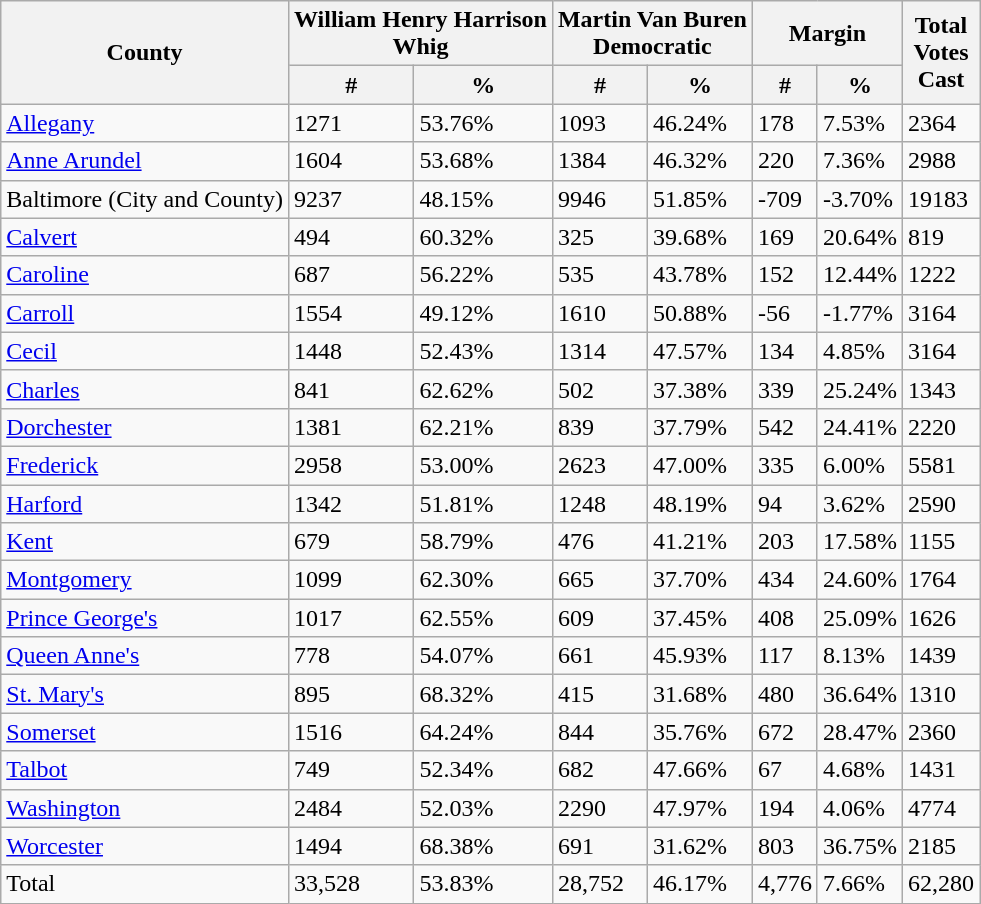<table class="wikitable sortable">
<tr>
<th rowspan="2">County</th>
<th colspan="2" >William Henry Harrison<br>Whig</th>
<th colspan="2" >Martin Van Buren<br>Democratic</th>
<th colspan="2">Margin</th>
<th rowspan="2">Total<br>Votes<br>Cast </th>
</tr>
<tr>
<th>#</th>
<th>%</th>
<th>#</th>
<th>%</th>
<th>#</th>
<th>%</th>
</tr>
<tr>
<td><a href='#'>Allegany</a></td>
<td>1271</td>
<td>53.76%</td>
<td>1093</td>
<td>46.24%</td>
<td>178</td>
<td>7.53%</td>
<td>2364</td>
</tr>
<tr>
<td><a href='#'>Anne Arundel</a></td>
<td>1604</td>
<td>53.68%</td>
<td>1384</td>
<td>46.32%</td>
<td>220</td>
<td>7.36%</td>
<td>2988</td>
</tr>
<tr>
<td>Baltimore (City and County)</td>
<td>9237</td>
<td>48.15%</td>
<td>9946</td>
<td>51.85%</td>
<td>-709</td>
<td>-3.70%</td>
<td>19183</td>
</tr>
<tr>
<td><a href='#'>Calvert</a></td>
<td>494</td>
<td>60.32%</td>
<td>325</td>
<td>39.68%</td>
<td>169</td>
<td>20.64%</td>
<td>819</td>
</tr>
<tr>
<td><a href='#'>Caroline</a></td>
<td>687</td>
<td>56.22%</td>
<td>535</td>
<td>43.78%</td>
<td>152</td>
<td>12.44%</td>
<td>1222</td>
</tr>
<tr>
<td><a href='#'>Carroll</a></td>
<td>1554</td>
<td>49.12%</td>
<td>1610</td>
<td>50.88%</td>
<td>-56</td>
<td>-1.77%</td>
<td>3164</td>
</tr>
<tr>
<td><a href='#'>Cecil</a></td>
<td>1448</td>
<td>52.43%</td>
<td>1314</td>
<td>47.57%</td>
<td>134</td>
<td>4.85%</td>
<td>3164</td>
</tr>
<tr>
<td><a href='#'>Charles</a></td>
<td>841</td>
<td>62.62%</td>
<td>502</td>
<td>37.38%</td>
<td>339</td>
<td>25.24%</td>
<td>1343</td>
</tr>
<tr>
<td><a href='#'>Dorchester</a></td>
<td>1381</td>
<td>62.21%</td>
<td>839</td>
<td>37.79%</td>
<td>542</td>
<td>24.41%</td>
<td>2220</td>
</tr>
<tr>
<td><a href='#'>Frederick</a></td>
<td>2958</td>
<td>53.00%</td>
<td>2623</td>
<td>47.00%</td>
<td>335</td>
<td>6.00%</td>
<td>5581</td>
</tr>
<tr>
<td><a href='#'>Harford</a></td>
<td>1342</td>
<td>51.81%</td>
<td>1248</td>
<td>48.19%</td>
<td>94</td>
<td>3.62%</td>
<td>2590</td>
</tr>
<tr>
<td><a href='#'>Kent</a></td>
<td>679</td>
<td>58.79%</td>
<td>476</td>
<td>41.21%</td>
<td>203</td>
<td>17.58%</td>
<td>1155</td>
</tr>
<tr>
<td><a href='#'>Montgomery</a></td>
<td>1099</td>
<td>62.30%</td>
<td>665</td>
<td>37.70%</td>
<td>434</td>
<td>24.60%</td>
<td>1764</td>
</tr>
<tr>
<td><a href='#'>Prince George's</a></td>
<td>1017</td>
<td>62.55%</td>
<td>609</td>
<td>37.45%</td>
<td>408</td>
<td>25.09%</td>
<td>1626</td>
</tr>
<tr>
<td><a href='#'>Queen Anne's</a></td>
<td>778</td>
<td>54.07%</td>
<td>661</td>
<td>45.93%</td>
<td>117</td>
<td>8.13%</td>
<td>1439</td>
</tr>
<tr>
<td><a href='#'>St. Mary's</a></td>
<td>895</td>
<td>68.32%</td>
<td>415</td>
<td>31.68%</td>
<td>480</td>
<td>36.64%</td>
<td>1310</td>
</tr>
<tr>
<td><a href='#'>Somerset</a></td>
<td>1516</td>
<td>64.24%</td>
<td>844</td>
<td>35.76%</td>
<td>672</td>
<td>28.47%</td>
<td>2360</td>
</tr>
<tr>
<td><a href='#'>Talbot</a></td>
<td>749</td>
<td>52.34%</td>
<td>682</td>
<td>47.66%</td>
<td>67</td>
<td>4.68%</td>
<td>1431</td>
</tr>
<tr>
<td><a href='#'>Washington</a></td>
<td>2484</td>
<td>52.03%</td>
<td>2290</td>
<td>47.97%</td>
<td>194</td>
<td>4.06%</td>
<td>4774</td>
</tr>
<tr>
<td><a href='#'>Worcester</a></td>
<td>1494</td>
<td>68.38%</td>
<td>691</td>
<td>31.62%</td>
<td>803</td>
<td>36.75%</td>
<td>2185</td>
</tr>
<tr>
<td>Total</td>
<td>33,528</td>
<td>53.83%</td>
<td>28,752</td>
<td>46.17%</td>
<td>4,776</td>
<td>7.66%</td>
<td>62,280</td>
</tr>
</table>
